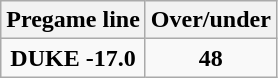<table class="wikitable">
<tr align="center">
<th style=>Pregame line</th>
<th style=>Over/under</th>
</tr>
<tr align="center">
<td><strong>DUKE -17.0</strong></td>
<td><strong>48</strong></td>
</tr>
</table>
